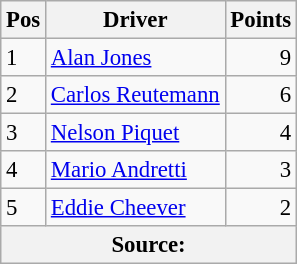<table class="wikitable" style="font-size: 95%;">
<tr>
<th>Pos</th>
<th>Driver</th>
<th>Points</th>
</tr>
<tr>
<td>1</td>
<td> <a href='#'>Alan Jones</a></td>
<td style="text-align: right">9</td>
</tr>
<tr>
<td>2</td>
<td> <a href='#'>Carlos Reutemann</a></td>
<td style="text-align: right">6</td>
</tr>
<tr>
<td>3</td>
<td> <a href='#'>Nelson Piquet</a></td>
<td style="text-align: right">4</td>
</tr>
<tr>
<td>4</td>
<td> <a href='#'>Mario Andretti</a></td>
<td style="text-align: right">3</td>
</tr>
<tr>
<td>5</td>
<td> <a href='#'>Eddie Cheever</a></td>
<td style="text-align: right">2</td>
</tr>
<tr>
<th colspan=4>Source: </th>
</tr>
</table>
